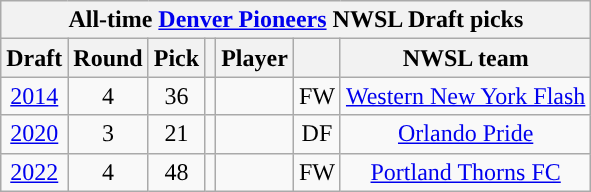<table class="wikitable sortable" style="text-align: center;">
<tr>
<th colspan="7" style="background:#">All-time <a href='#'><span>Denver Pioneers</span></a> NWSL Draft picks</th>
</tr>
<tr>
<th scope="col">Draft</th>
<th scope="col">Round</th>
<th scope="col">Pick</th>
<th scope="col"></th>
<th scope="col">Player</th>
<th scope="col"></th>
<th scope="col">NWSL team</th>
</tr>
<tr>
<td><a href='#'>2014</a></td>
<td>4</td>
<td>36</td>
<td></td>
<td></td>
<td>FW</td>
<td><a href='#'>Western New York Flash</a></td>
</tr>
<tr>
<td><a href='#'>2020</a></td>
<td>3</td>
<td>21</td>
<td></td>
<td></td>
<td>DF</td>
<td><a href='#'>Orlando Pride</a></td>
</tr>
<tr>
<td><a href='#'>2022</a></td>
<td>4</td>
<td>48</td>
<td></td>
<td></td>
<td>FW</td>
<td><a href='#'>Portland Thorns FC</a></td>
</tr>
</table>
